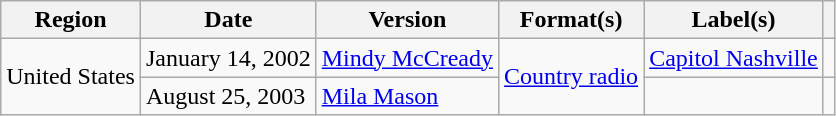<table class="wikitable">
<tr>
<th>Region</th>
<th>Date</th>
<th>Version</th>
<th>Format(s)</th>
<th>Label(s)</th>
<th></th>
</tr>
<tr>
<td rowspan="2">United States</td>
<td>January 14, 2002</td>
<td><a href='#'>Mindy McCready</a></td>
<td rowspan="2"><a href='#'>Country radio</a></td>
<td><a href='#'>Capitol Nashville</a></td>
<td></td>
</tr>
<tr>
<td>August 25, 2003</td>
<td><a href='#'>Mila Mason</a></td>
<td></td>
<td></td>
</tr>
</table>
